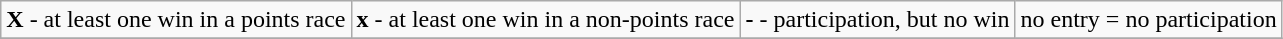<table class="wikitable">
<tr>
<td><strong>X</strong> - at least one win in a points race</td>
<td><strong>x</strong> - at least one win in a non-points race</td>
<td><strong>-</strong> -  participation, but no win</td>
<td>no entry = no participation</td>
</tr>
<tr>
</tr>
</table>
